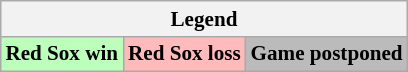<table class="wikitable" style="margin:0.5em auto; font-size:88%;">
<tr>
<th colspan="3">Legend</th>
</tr>
<tr>
<th style="background:#bfb;">Red Sox win</th>
<th style="background:#fbb;">Red Sox loss</th>
<th style="background:#bbb;">Game postponed</th>
</tr>
</table>
